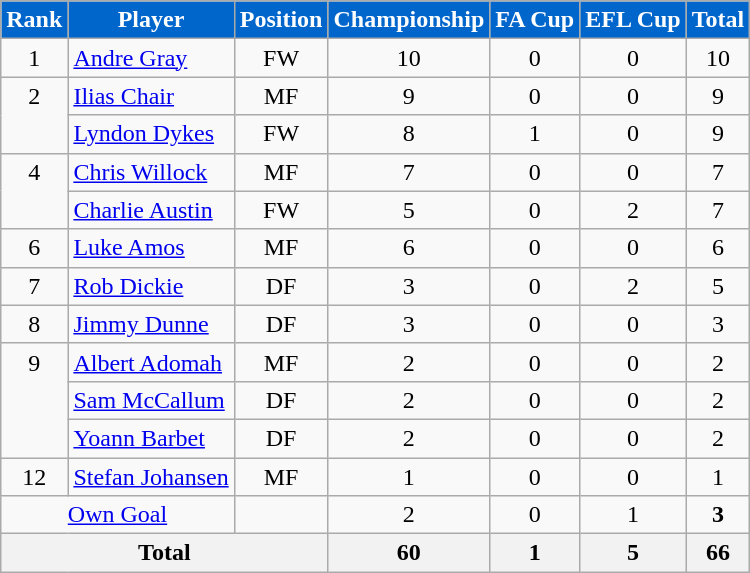<table class="wikitable">
<tr>
<th style=background-color:#0066CC;color:#FFFFFF>Rank</th>
<th style=background-color:#0066CC;color:#FFFFFF>Player</th>
<th style=background-color:#0066CC;color:#FFFFFF>Position</th>
<th style=background-color:#0066CC;color:#FFFFFF>Championship</th>
<th style=background-color:#0066CC;color:#FFFFFF>FA Cup</th>
<th style=background-color:#0066CC;color:#FFFFFF>EFL Cup</th>
<th style=background-color:#0066CC;color:#FFFFFF>Total</th>
</tr>
<tr>
<td align=center valign=top rowspan=1>1</td>
<td> <a href='#'>Andre Gray</a></td>
<td align=center>FW</td>
<td align=center>10</td>
<td align=center>0</td>
<td align=center>0</td>
<td align=center>10</td>
</tr>
<tr>
<td align=center valign=top rowspan=2>2</td>
<td> <a href='#'>Ilias Chair</a></td>
<td align=center>MF</td>
<td align=center>9</td>
<td align=center>0</td>
<td align=center>0</td>
<td align=center>9</td>
</tr>
<tr>
<td> <a href='#'>Lyndon Dykes</a></td>
<td align=center>FW</td>
<td align=center>8</td>
<td align=center>1</td>
<td align=center>0</td>
<td align=center>9</td>
</tr>
<tr>
<td align=center valign=top rowspan=2>4</td>
<td> <a href='#'>Chris Willock</a></td>
<td align=center>MF</td>
<td align=center>7</td>
<td align=center>0</td>
<td align=center>0</td>
<td align=center>7</td>
</tr>
<tr>
<td> <a href='#'>Charlie Austin</a></td>
<td align=center>FW</td>
<td align=center>5</td>
<td align=center>0</td>
<td align=center>2</td>
<td align=center>7</td>
</tr>
<tr>
<td align=center valign=top rowspan=1>6</td>
<td> <a href='#'>Luke Amos</a></td>
<td align=center>MF</td>
<td align=center>6</td>
<td align=center>0</td>
<td align=center>0</td>
<td align=center>6</td>
</tr>
<tr>
<td align=center valign=top rowspan=1>7</td>
<td> <a href='#'>Rob Dickie</a></td>
<td align=center>DF</td>
<td align=center>3</td>
<td align=center>0</td>
<td align=center>2</td>
<td align=center>5</td>
</tr>
<tr>
<td align=center valign=top rowspan=1>8</td>
<td> <a href='#'>Jimmy Dunne</a></td>
<td align=center>DF</td>
<td align=center>3</td>
<td align=center>0</td>
<td align=center>0</td>
<td align=center>3</td>
</tr>
<tr>
<td align=center valign=top rowspan=3>9</td>
<td> <a href='#'>Albert Adomah</a></td>
<td align=center>MF</td>
<td align=center>2</td>
<td align=center>0</td>
<td align=center>0</td>
<td align=center>2</td>
</tr>
<tr>
<td> <a href='#'>Sam McCallum</a></td>
<td align=center>DF</td>
<td align=center>2</td>
<td align=center>0</td>
<td align=center>0</td>
<td align=center>2</td>
</tr>
<tr>
<td> <a href='#'>Yoann Barbet</a></td>
<td align=center>DF</td>
<td align=center>2</td>
<td align=center>0</td>
<td align=center>0</td>
<td align=center>2</td>
</tr>
<tr>
<td align=center valign=top rowspan=1>12</td>
<td> <a href='#'>Stefan Johansen</a></td>
<td align=center>MF</td>
<td align=center>1</td>
<td align=center>0</td>
<td align=center>0</td>
<td align=center>1</td>
</tr>
<tr>
<td colspan=2 align=center><a href='#'>Own Goal</a></td>
<td align=center></td>
<td align=center>2</td>
<td align=center>0</td>
<td align=center>1</td>
<td align=center><strong>3</strong></td>
</tr>
<tr>
<th colspan=3>Total</th>
<th>60</th>
<th>1</th>
<th>5</th>
<th>66</th>
</tr>
</table>
